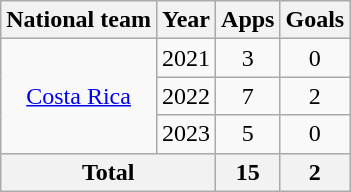<table class="wikitable" style="text-align:center">
<tr>
<th>National team</th>
<th>Year</th>
<th>Apps</th>
<th>Goals</th>
</tr>
<tr>
<td rowspan="3"><a href='#'>Costa Rica</a></td>
<td>2021</td>
<td>3</td>
<td>0</td>
</tr>
<tr>
<td>2022</td>
<td>7</td>
<td>2</td>
</tr>
<tr>
<td>2023</td>
<td>5</td>
<td>0</td>
</tr>
<tr>
<th colspan="2">Total</th>
<th>15</th>
<th>2</th>
</tr>
</table>
